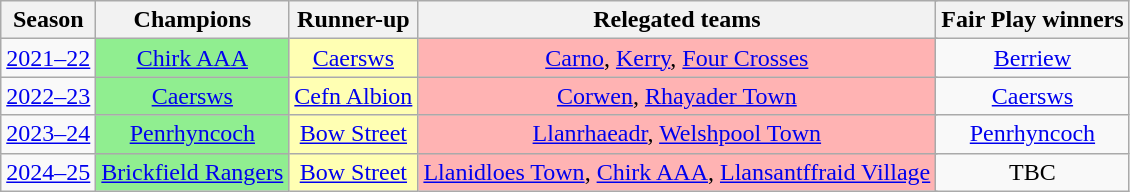<table class="wikitable sortable" style="text-align:center;">
<tr>
<th>Season</th>
<th>Champions</th>
<th>Runner-up</th>
<th colspan=3>Relegated teams</th>
<th>Fair Play winners</th>
</tr>
<tr>
<td align="centre"><a href='#'>2021–22</a></td>
<td style="background:#90EE90"><a href='#'>Chirk AAA</a></td>
<td style="background:#ffffb3"><a href='#'>Caersws</a></td>
<td style="background:#ffb3b3" colspan=3><a href='#'>Carno</a>, <a href='#'>Kerry</a>, <a href='#'>Four Crosses</a></td>
<td align="centre"><a href='#'>Berriew</a></td>
</tr>
<tr>
<td align="centre"><a href='#'>2022–23</a></td>
<td style="background:#90EE90"><a href='#'>Caersws</a></td>
<td style="background:#ffffb3"><a href='#'>Cefn Albion</a></td>
<td style="background:#ffb3b3" colspan=3><a href='#'>Corwen</a>, <a href='#'>Rhayader Town</a></td>
<td align="centre"><a href='#'>Caersws</a></td>
</tr>
<tr>
<td align="centre"><a href='#'>2023–24</a></td>
<td style="background:#90EE90"><a href='#'>Penrhyncoch</a></td>
<td style="background:#ffffb3"><a href='#'>Bow Street</a></td>
<td style="background:#ffb3b3" colspan=3><a href='#'>Llanrhaeadr</a>, <a href='#'>Welshpool Town</a></td>
<td align="centre"><a href='#'>Penrhyncoch</a></td>
</tr>
<tr>
<td align="centre"><a href='#'>2024–25</a></td>
<td style="background:#90EE90"><a href='#'>Brickfield Rangers</a></td>
<td style="background:#ffffb3"><a href='#'>Bow Street</a></td>
<td style="background:#ffb3b3" colspan=3><a href='#'>Llanidloes Town</a>, <a href='#'>Chirk AAA</a>, <a href='#'>Llansantffraid Village</a></td>
<td align="centre">TBC</td>
</tr>
</table>
